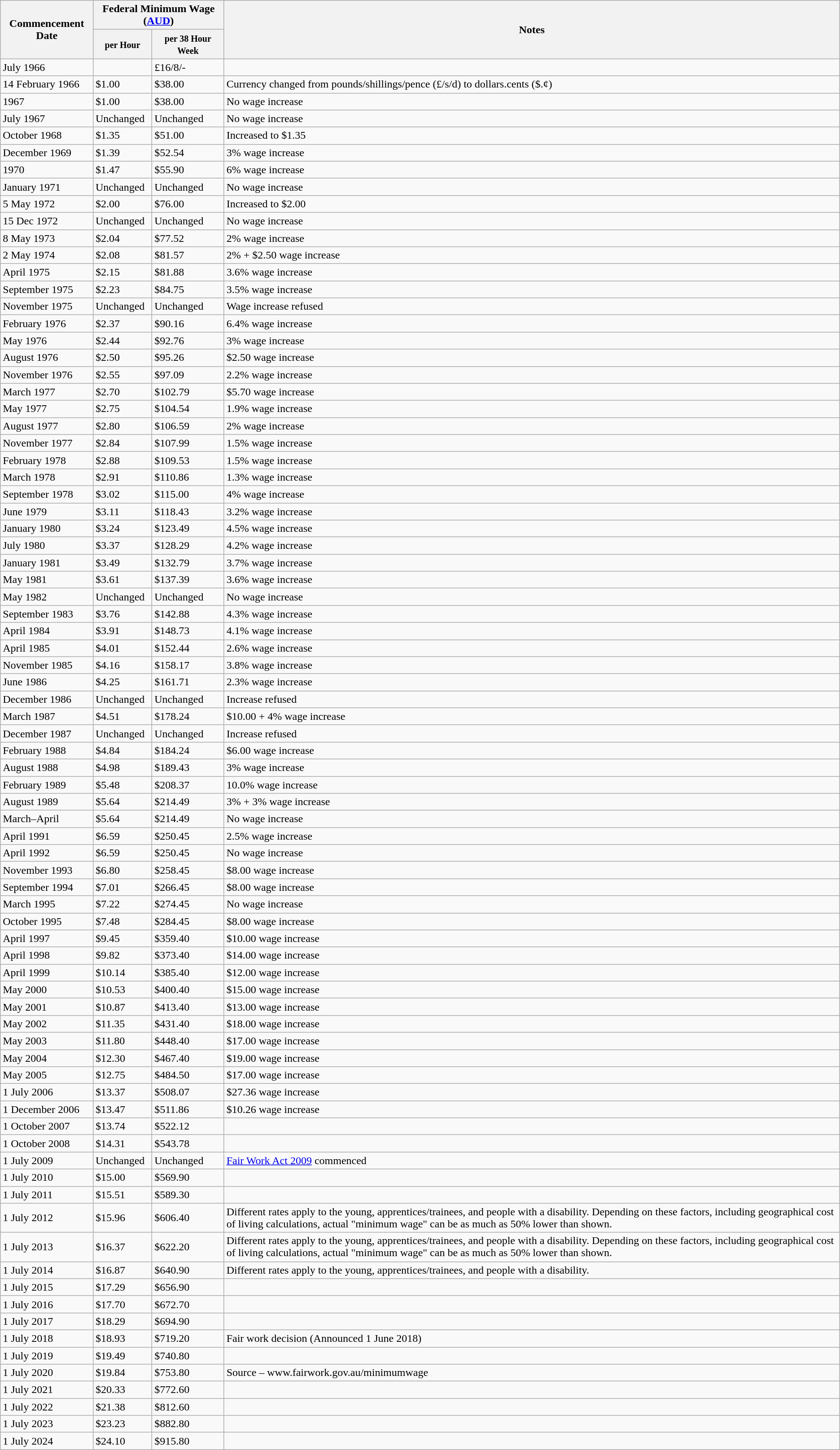<table class="wikitable">
<tr>
<th rowspan="2">Commencement Date</th>
<th colspan="2">Federal Minimum Wage (<a href='#'>AUD</a>)</th>
<th rowspan="2">Notes</th>
</tr>
<tr>
<th><small>per Hour</small></th>
<th><small>per 38 Hour Week</small></th>
</tr>
<tr>
<td>July 1966</td>
<td></td>
<td>£16/8/-</td>
<td></td>
</tr>
<tr>
<td>14 February 1966</td>
<td>$1.00</td>
<td>$38.00</td>
<td>Currency changed from pounds/shillings/pence (£/s/d) to dollars.cents ($.¢)</td>
</tr>
<tr>
<td>1967</td>
<td>$1.00</td>
<td>$38.00</td>
<td>No wage increase</td>
</tr>
<tr>
<td>July 1967</td>
<td>Unchanged</td>
<td>Unchanged</td>
<td>No wage increase</td>
</tr>
<tr>
<td>October 1968</td>
<td>$1.35</td>
<td>$51.00</td>
<td>Increased to $1.35</td>
</tr>
<tr>
<td>December 1969</td>
<td>$1.39</td>
<td>$52.54</td>
<td>3% wage increase</td>
</tr>
<tr>
<td>1970</td>
<td>$1.47</td>
<td>$55.90</td>
<td>6% wage increase</td>
</tr>
<tr>
<td>January 1971</td>
<td>Unchanged</td>
<td>Unchanged</td>
<td>No wage increase</td>
</tr>
<tr>
<td>5 May 1972</td>
<td>$2.00</td>
<td>$76.00</td>
<td>Increased to $2.00</td>
</tr>
<tr>
<td>15 Dec 1972</td>
<td>Unchanged</td>
<td>Unchanged</td>
<td>No wage increase</td>
</tr>
<tr>
<td>8 May 1973</td>
<td>$2.04</td>
<td>$77.52</td>
<td>2% wage increase</td>
</tr>
<tr>
<td>2 May 1974</td>
<td>$2.08</td>
<td>$81.57</td>
<td>2% + $2.50 wage increase</td>
</tr>
<tr>
<td>April 1975</td>
<td>$2.15</td>
<td>$81.88</td>
<td>3.6% wage increase</td>
</tr>
<tr>
<td>September 1975</td>
<td>$2.23</td>
<td>$84.75</td>
<td>3.5% wage increase</td>
</tr>
<tr>
<td>November 1975</td>
<td>Unchanged</td>
<td>Unchanged</td>
<td>Wage increase refused</td>
</tr>
<tr>
<td>February 1976</td>
<td>$2.37</td>
<td>$90.16</td>
<td>6.4% wage increase</td>
</tr>
<tr>
<td>May 1976</td>
<td>$2.44</td>
<td>$92.76</td>
<td>3% wage increase</td>
</tr>
<tr>
<td>August 1976</td>
<td>$2.50</td>
<td>$95.26</td>
<td>$2.50 wage increase</td>
</tr>
<tr>
<td>November 1976</td>
<td>$2.55</td>
<td>$97.09</td>
<td>2.2% wage increase</td>
</tr>
<tr>
<td>March 1977</td>
<td>$2.70</td>
<td>$102.79</td>
<td>$5.70 wage increase</td>
</tr>
<tr>
<td>May 1977</td>
<td>$2.75</td>
<td>$104.54</td>
<td>1.9% wage increase</td>
</tr>
<tr>
<td>August 1977</td>
<td>$2.80</td>
<td>$106.59</td>
<td>2% wage increase</td>
</tr>
<tr>
<td>November 1977</td>
<td>$2.84</td>
<td>$107.99</td>
<td>1.5% wage increase</td>
</tr>
<tr>
<td>February 1978</td>
<td>$2.88</td>
<td>$109.53</td>
<td>1.5% wage increase</td>
</tr>
<tr>
<td>March 1978</td>
<td>$2.91</td>
<td>$110.86</td>
<td>1.3% wage increase</td>
</tr>
<tr>
<td>September 1978</td>
<td>$3.02</td>
<td>$115.00</td>
<td>4% wage increase</td>
</tr>
<tr>
<td>June 1979</td>
<td>$3.11</td>
<td>$118.43</td>
<td>3.2% wage increase</td>
</tr>
<tr>
<td>January 1980</td>
<td>$3.24</td>
<td>$123.49</td>
<td>4.5% wage increase</td>
</tr>
<tr>
<td>July 1980</td>
<td>$3.37</td>
<td>$128.29</td>
<td>4.2% wage increase</td>
</tr>
<tr>
<td>January 1981</td>
<td>$3.49</td>
<td>$132.79</td>
<td>3.7% wage increase</td>
</tr>
<tr>
<td>May 1981</td>
<td>$3.61</td>
<td>$137.39</td>
<td>3.6% wage increase</td>
</tr>
<tr>
<td>May 1982</td>
<td>Unchanged</td>
<td>Unchanged</td>
<td>No wage increase</td>
</tr>
<tr>
<td>September 1983</td>
<td>$3.76</td>
<td>$142.88</td>
<td>4.3% wage increase</td>
</tr>
<tr>
<td>April 1984</td>
<td>$3.91</td>
<td>$148.73</td>
<td>4.1% wage increase</td>
</tr>
<tr>
<td>April 1985</td>
<td>$4.01</td>
<td>$152.44</td>
<td>2.6% wage increase</td>
</tr>
<tr>
<td>November 1985</td>
<td>$4.16</td>
<td>$158.17</td>
<td>3.8% wage increase</td>
</tr>
<tr>
<td>June 1986</td>
<td>$4.25</td>
<td>$161.71</td>
<td>2.3% wage increase</td>
</tr>
<tr>
<td>December 1986</td>
<td>Unchanged</td>
<td>Unchanged</td>
<td>Increase refused</td>
</tr>
<tr>
<td>March 1987</td>
<td>$4.51</td>
<td>$178.24</td>
<td>$10.00 + 4% wage increase</td>
</tr>
<tr>
<td>December 1987</td>
<td>Unchanged</td>
<td>Unchanged</td>
<td>Increase refused</td>
</tr>
<tr>
<td>February 1988</td>
<td>$4.84</td>
<td>$184.24</td>
<td>$6.00 wage increase</td>
</tr>
<tr>
<td>August 1988</td>
<td>$4.98</td>
<td>$189.43</td>
<td>3% wage increase</td>
</tr>
<tr>
<td>February 1989</td>
<td>$5.48</td>
<td>$208.37</td>
<td>10.0% wage increase</td>
</tr>
<tr>
<td>August 1989</td>
<td>$5.64</td>
<td>$214.49</td>
<td>3% + 3% wage increase</td>
</tr>
<tr>
<td>March–April</td>
<td>$5.64</td>
<td>$214.49</td>
<td>No wage increase</td>
</tr>
<tr>
<td>April 1991</td>
<td>$6.59</td>
<td>$250.45</td>
<td>2.5% wage increase</td>
</tr>
<tr>
<td>April 1992</td>
<td>$6.59</td>
<td>$250.45</td>
<td>No wage increase</td>
</tr>
<tr>
<td>November 1993</td>
<td>$6.80</td>
<td>$258.45</td>
<td>$8.00 wage increase</td>
</tr>
<tr>
<td>September 1994</td>
<td>$7.01</td>
<td>$266.45</td>
<td>$8.00 wage increase</td>
</tr>
<tr>
<td>March 1995</td>
<td>$7.22</td>
<td>$274.45</td>
<td>No wage increase</td>
</tr>
<tr>
<td>October 1995</td>
<td>$7.48</td>
<td>$284.45</td>
<td>$8.00 wage increase</td>
</tr>
<tr>
<td>April 1997</td>
<td>$9.45</td>
<td>$359.40</td>
<td>$10.00 wage increase</td>
</tr>
<tr>
<td>April 1998</td>
<td>$9.82</td>
<td>$373.40</td>
<td>$14.00 wage increase</td>
</tr>
<tr>
<td>April 1999</td>
<td>$10.14</td>
<td>$385.40</td>
<td>$12.00 wage increase</td>
</tr>
<tr>
<td>May 2000</td>
<td>$10.53</td>
<td>$400.40</td>
<td>$15.00 wage increase</td>
</tr>
<tr>
<td>May 2001</td>
<td>$10.87</td>
<td>$413.40</td>
<td>$13.00 wage increase</td>
</tr>
<tr>
<td>May 2002</td>
<td>$11.35</td>
<td>$431.40</td>
<td>$18.00 wage increase</td>
</tr>
<tr>
<td>May 2003</td>
<td>$11.80</td>
<td>$448.40</td>
<td>$17.00 wage increase</td>
</tr>
<tr>
<td>May 2004</td>
<td>$12.30</td>
<td>$467.40</td>
<td>$19.00 wage increase</td>
</tr>
<tr>
<td>May 2005</td>
<td>$12.75</td>
<td>$484.50</td>
<td>$17.00 wage increase</td>
</tr>
<tr>
<td>1 July 2006</td>
<td>$13.37</td>
<td>$508.07</td>
<td>$27.36 wage increase</td>
</tr>
<tr>
<td>1 December 2006</td>
<td>$13.47</td>
<td>$511.86</td>
<td>$10.26 wage increase</td>
</tr>
<tr>
<td>1 October 2007 </td>
<td>$13.74</td>
<td>$522.12</td>
<td></td>
</tr>
<tr>
<td>1 October 2008 </td>
<td>$14.31</td>
<td>$543.78</td>
<td></td>
</tr>
<tr>
<td>1 July 2009 </td>
<td>Unchanged</td>
<td>Unchanged</td>
<td><a href='#'>Fair Work Act 2009</a> commenced</td>
</tr>
<tr>
<td>1 July 2010 </td>
<td>$15.00</td>
<td>$569.90</td>
<td></td>
</tr>
<tr>
<td>1 July 2011 </td>
<td>$15.51</td>
<td>$589.30</td>
<td></td>
</tr>
<tr>
<td>1 July 2012 </td>
<td>$15.96</td>
<td>$606.40</td>
<td>Different rates apply to the young, apprentices/trainees, and people with a disability. Depending on these factors, including geographical cost of living calculations, actual "minimum wage" can be as much as 50% lower than shown.</td>
</tr>
<tr>
<td>1 July 2013 </td>
<td>$16.37</td>
<td>$622.20</td>
<td>Different rates apply to the young, apprentices/trainees, and people with a disability. Depending on these factors, including geographical cost of living calculations, actual "minimum wage" can be as much as 50% lower than shown.</td>
</tr>
<tr>
<td>1 July 2014 </td>
<td>$16.87</td>
<td>$640.90</td>
<td>Different rates apply to the young, apprentices/trainees, and people with a disability.</td>
</tr>
<tr>
<td>1 July 2015</td>
<td>$17.29</td>
<td>$656.90</td>
<td></td>
</tr>
<tr>
<td>1 July 2016</td>
<td>$17.70</td>
<td>$672.70</td>
<td></td>
</tr>
<tr>
<td>1 July 2017</td>
<td>$18.29</td>
<td>$694.90</td>
<td></td>
</tr>
<tr>
<td>1 July 2018</td>
<td>$18.93</td>
<td>$719.20</td>
<td>Fair work decision (Announced 1 June 2018)</td>
</tr>
<tr>
<td>1 July 2019</td>
<td>$19.49</td>
<td>$740.80</td>
<td></td>
</tr>
<tr>
<td>1 July 2020</td>
<td>$19.84</td>
<td>$753.80</td>
<td>Source – www.fairwork.gov.au/minimumwage</td>
</tr>
<tr>
<td>1 July 2021</td>
<td>$20.33</td>
<td>$772.60</td>
<td></td>
</tr>
<tr>
<td>1 July 2022</td>
<td>$21.38</td>
<td>$812.60</td>
<td></td>
</tr>
<tr>
<td>1 July 2023</td>
<td>$23.23</td>
<td>$882.80</td>
<td></td>
</tr>
<tr>
<td>1 July 2024</td>
<td>$24.10</td>
<td>$915.80</td>
<td></td>
</tr>
</table>
